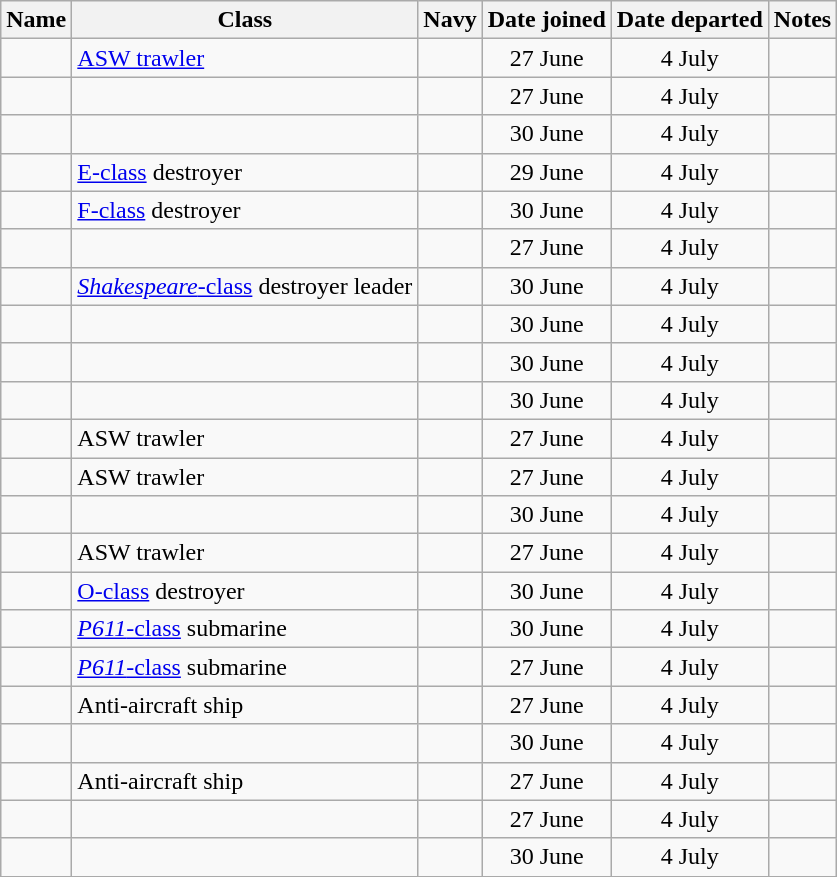<table class="wikitable sortable">
<tr>
<th>Name</th>
<th>Class</th>
<th>Navy</th>
<th>Date joined</th>
<th>Date departed</th>
<th class="unsortable">Notes</th>
</tr>
<tr>
<td></td>
<td><a href='#'>ASW trawler</a></td>
<td align="left"></td>
<td align="center">27 June</td>
<td align="center">4 July</td>
<td></td>
</tr>
<tr>
<td></td>
<td></td>
<td align="left"></td>
<td align="center">27 June</td>
<td align="center">4 July</td>
<td></td>
</tr>
<tr>
<td></td>
<td></td>
<td align="left"></td>
<td align="center">30 June</td>
<td align="center">4 July</td>
<td></td>
</tr>
<tr>
<td></td>
<td><a href='#'>E-class</a> destroyer</td>
<td align="left"></td>
<td align="center">29 June</td>
<td align="center">4 July</td>
<td></td>
</tr>
<tr>
<td></td>
<td><a href='#'>F-class</a> destroyer</td>
<td align="left"></td>
<td align="center">30 June</td>
<td align="center">4 July</td>
<td></td>
</tr>
<tr>
<td></td>
<td></td>
<td align="left"></td>
<td align="center">27 June</td>
<td align="center">4 July</td>
<td></td>
</tr>
<tr>
<td></td>
<td><a href='#'><em>Shakespeare</em>-class</a> destroyer leader</td>
<td align="left"></td>
<td align="center">30 June</td>
<td align="center">4 July</td>
<td></td>
</tr>
<tr>
<td></td>
<td></td>
<td align="left"></td>
<td align="center">30 June</td>
<td align="center">4 July</td>
<td></td>
</tr>
<tr>
<td></td>
<td></td>
<td align="left"></td>
<td align="center">30 June</td>
<td align="center">4 July</td>
<td></td>
</tr>
<tr>
<td></td>
<td></td>
<td align="left"></td>
<td align="center">30 June</td>
<td align="center">4 July</td>
<td></td>
</tr>
<tr>
<td></td>
<td>ASW trawler</td>
<td align="left"></td>
<td align="center">27 June</td>
<td align="center">4 July</td>
<td></td>
</tr>
<tr>
<td></td>
<td>ASW trawler</td>
<td align="left"></td>
<td align="center">27 June</td>
<td align="center">4 July</td>
<td></td>
</tr>
<tr>
<td></td>
<td></td>
<td align="left"></td>
<td align="center">30 June</td>
<td align="center">4 July</td>
<td></td>
</tr>
<tr>
<td></td>
<td>ASW trawler</td>
<td align="left"></td>
<td align="center">27 June</td>
<td align="center">4 July</td>
<td></td>
</tr>
<tr>
<td></td>
<td><a href='#'>O-class</a> destroyer</td>
<td align="left"></td>
<td align="center">30 June</td>
<td align="center">4 July</td>
<td></td>
</tr>
<tr>
<td></td>
<td><a href='#'><em>P611</em>-class</a> submarine</td>
<td align="left"></td>
<td align="center">30 June</td>
<td align="center">4 July</td>
<td></td>
</tr>
<tr>
<td></td>
<td><a href='#'><em>P611</em>-class</a> submarine</td>
<td align="left"></td>
<td align="center">27 June</td>
<td align="center">4 July</td>
<td></td>
</tr>
<tr>
<td></td>
<td>Anti-aircraft ship</td>
<td align="left"></td>
<td align="center">27 June</td>
<td align="center">4 July</td>
<td></td>
</tr>
<tr>
<td></td>
<td></td>
<td align="left"></td>
<td align="center">30 June</td>
<td align="center">4 July</td>
<td></td>
</tr>
<tr>
<td></td>
<td>Anti-aircraft ship</td>
<td align="left"></td>
<td align="center">27 June</td>
<td align="center">4 July</td>
<td></td>
</tr>
<tr>
<td></td>
<td></td>
<td align="left"></td>
<td align="center">27 June</td>
<td align="center">4 July</td>
<td></td>
</tr>
<tr>
<td></td>
<td></td>
<td align="left"></td>
<td align="center">30 June</td>
<td align="center">4 July</td>
<td></td>
</tr>
<tr>
</tr>
</table>
